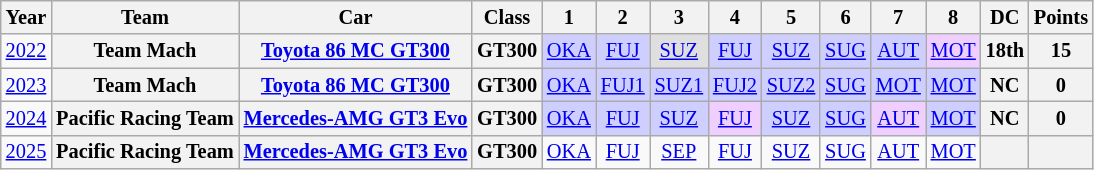<table class="wikitable" style="text-align:center; font-size:85%">
<tr>
<th>Year</th>
<th>Team</th>
<th>Car</th>
<th>Class</th>
<th>1</th>
<th>2</th>
<th>3</th>
<th>4</th>
<th>5</th>
<th>6</th>
<th>7</th>
<th>8</th>
<th>DC</th>
<th>Points</th>
</tr>
<tr>
<td><a href='#'>2022</a></td>
<th nowrap>Team Mach</th>
<th nowrap><a href='#'>Toyota 86 MC GT300</a></th>
<th>GT300</th>
<td style="background:#cfcfff;"><a href='#'>OKA</a><br></td>
<td style="background:#cfcfff;"><a href='#'>FUJ</a><br></td>
<td style="background:#dfdfdf;"><a href='#'>SUZ</a><br></td>
<td style="background:#cfcfff;"><a href='#'>FUJ</a><br></td>
<td style="background:#cfcfff;"><a href='#'>SUZ</a><br></td>
<td style="background:#cfcfff;"><a href='#'>SUG</a><br></td>
<td style="background:#cfcfff;"><a href='#'>AUT</a><br></td>
<td style="background:#efcfff;"><a href='#'>MOT</a><br></td>
<th>18th</th>
<th>15</th>
</tr>
<tr>
<td><a href='#'>2023</a></td>
<th nowrap>Team Mach</th>
<th nowrap><a href='#'>Toyota 86 MC GT300</a></th>
<th>GT300</th>
<td style="background:#CFCFFF;"><a href='#'>OKA</a><br></td>
<td style="background:#CFCFFF;"><a href='#'>FUJ1</a><br></td>
<td style="background:#CFCFFF;"><a href='#'>SUZ1</a><br></td>
<td style="background:#CFCFFF;"><a href='#'>FUJ2</a><br></td>
<td style="background:#CFCFFF;"><a href='#'>SUZ2</a><br></td>
<td style="background:#CFCFFF;"><a href='#'>SUG</a><br></td>
<td style="background:#CFCFFF;"><a href='#'>MOT</a><br></td>
<td style="background:#CFCFFF;"><a href='#'>MOT</a><br></td>
<th>NC</th>
<th>0</th>
</tr>
<tr>
<td><a href='#'>2024</a></td>
<th nowrap>Pacific Racing Team</th>
<th nowrap><a href='#'>Mercedes-AMG GT3 Evo</a></th>
<th>GT300</th>
<td style="background:#CFCFFF;"><a href='#'>OKA</a><br></td>
<td style="background:#CFCFFF;"><a href='#'>FUJ</a><br></td>
<td style="background:#CFCFFF;"><a href='#'>SUZ</a><br></td>
<td style="background:#EFCFFF;"><a href='#'>FUJ</a><br></td>
<td style="background:#CFCFFF;"><a href='#'>SUZ</a><br></td>
<td style="background:#CFCFFF;"><a href='#'>SUG</a><br></td>
<td style="background:#EFCFFF;"><a href='#'>AUT</a><br></td>
<td style="background:#CFCFFF;"><a href='#'>MOT</a><br></td>
<th>NC</th>
<th>0</th>
</tr>
<tr>
<td><a href='#'>2025</a></td>
<th nowrap>Pacific Racing Team</th>
<th nowrap><a href='#'>Mercedes-AMG GT3 Evo</a></th>
<th>GT300</th>
<td style="background:#;"><a href='#'>OKA</a><br></td>
<td style="background:#;"><a href='#'>FUJ</a><br></td>
<td style="background:#;"><a href='#'>SEP</a><br></td>
<td style="background:#;"><a href='#'>FUJ</a><br></td>
<td style="background:#;"><a href='#'>SUZ</a><br></td>
<td style="background:#;"><a href='#'>SUG</a><br></td>
<td style="background:#;"><a href='#'>AUT</a><br></td>
<td style="background:#;"><a href='#'>MOT</a><br></td>
<th></th>
<th></th>
</tr>
</table>
